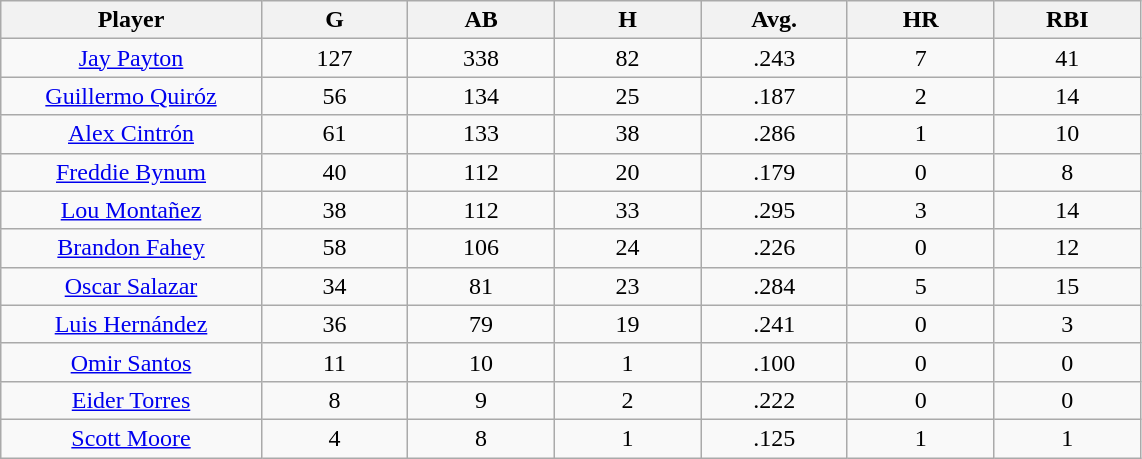<table class="wikitable sortable">
<tr>
<th bgcolor="#DDDDFF" width="16%">Player</th>
<th bgcolor="#DDDDFF" width="9%">G</th>
<th bgcolor="#DDDDFF" width="9%">AB</th>
<th bgcolor="#DDDDFF" width="9%">H</th>
<th bgcolor="#DDDDFF" width="9%">Avg.</th>
<th bgcolor="#DDDDFF" width="9%">HR</th>
<th bgcolor="#DDDDFF" width="9%">RBI</th>
</tr>
<tr align="center">
<td><a href='#'>Jay Payton</a></td>
<td>127</td>
<td>338</td>
<td>82</td>
<td>.243</td>
<td>7</td>
<td>41</td>
</tr>
<tr align="center">
<td><a href='#'>Guillermo Quiróz</a></td>
<td>56</td>
<td>134</td>
<td>25</td>
<td>.187</td>
<td>2</td>
<td>14</td>
</tr>
<tr align=center>
<td><a href='#'>Alex Cintrón</a></td>
<td>61</td>
<td>133</td>
<td>38</td>
<td>.286</td>
<td>1</td>
<td>10</td>
</tr>
<tr align="center">
<td><a href='#'>Freddie Bynum</a></td>
<td>40</td>
<td>112</td>
<td>20</td>
<td>.179</td>
<td>0</td>
<td>8</td>
</tr>
<tr align="center">
<td><a href='#'>Lou Montañez</a></td>
<td>38</td>
<td>112</td>
<td>33</td>
<td>.295</td>
<td>3</td>
<td>14</td>
</tr>
<tr align="center">
<td><a href='#'>Brandon Fahey</a></td>
<td>58</td>
<td>106</td>
<td>24</td>
<td>.226</td>
<td>0</td>
<td>12</td>
</tr>
<tr align=center>
<td><a href='#'>Oscar Salazar</a></td>
<td>34</td>
<td>81</td>
<td>23</td>
<td>.284</td>
<td>5</td>
<td>15</td>
</tr>
<tr align=center>
<td><a href='#'>Luis Hernández</a></td>
<td>36</td>
<td>79</td>
<td>19</td>
<td>.241</td>
<td>0</td>
<td>3</td>
</tr>
<tr align="center">
<td><a href='#'>Omir Santos</a></td>
<td>11</td>
<td>10</td>
<td>1</td>
<td>.100</td>
<td>0</td>
<td>0</td>
</tr>
<tr align="center">
<td><a href='#'>Eider Torres</a></td>
<td>8</td>
<td>9</td>
<td>2</td>
<td>.222</td>
<td>0</td>
<td>0</td>
</tr>
<tr align="center">
<td><a href='#'>Scott Moore</a></td>
<td>4</td>
<td>8</td>
<td>1</td>
<td>.125</td>
<td>1</td>
<td>1</td>
</tr>
</table>
